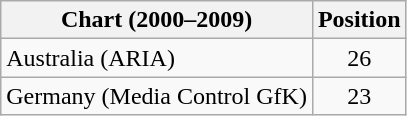<table class="wikitable sortable">
<tr>
<th>Chart (2000–2009)</th>
<th>Position</th>
</tr>
<tr>
<td>Australia (ARIA)</td>
<td align="center">26</td>
</tr>
<tr>
<td>Germany (Media Control GfK)</td>
<td align="center">23</td>
</tr>
</table>
